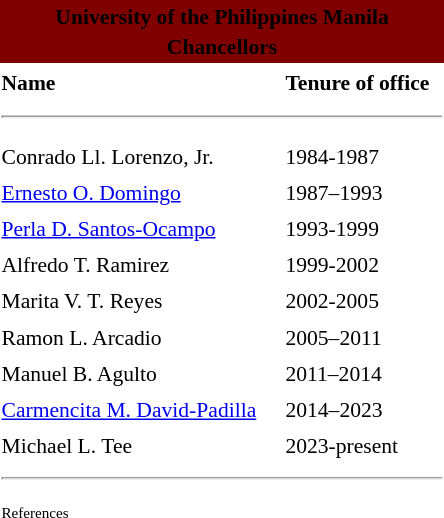<table class="toccolours" style="float:right; margin-left:1em; font-size:90%; line-height:1.4em; width:300px;">
<tr>
<th colspan="2" style="text-align:center; background:#800000;"><span><strong>University of the Philippines Manila<br>Chancellors</strong></span></th>
</tr>
<tr>
<td><strong>Name</strong></td>
<td><strong>Tenure of office</strong></td>
</tr>
<tr>
<td colspan="2"><hr></td>
</tr>
<tr>
<td></td>
</tr>
<tr>
<td>Conrado Ll. Lorenzo, Jr.</td>
<td>1984-1987</td>
</tr>
<tr>
<td><a href='#'>Ernesto O. Domingo</a></td>
<td>1987–1993</td>
</tr>
<tr>
<td><a href='#'>Perla D. Santos-Ocampo</a></td>
<td>1993-1999</td>
</tr>
<tr>
<td>Alfredo T. Ramirez</td>
<td>1999-2002</td>
</tr>
<tr>
<td>Marita V. T. Reyes</td>
<td>2002-2005</td>
</tr>
<tr>
<td>Ramon L. Arcadio</td>
<td>2005–2011</td>
</tr>
<tr>
<td>Manuel B. Agulto</td>
<td>2011–2014</td>
</tr>
<tr>
<td><a href='#'>Carmencita M. David-Padilla</a></td>
<td>2014–2023</td>
</tr>
<tr>
<td>Michael L. Tee</td>
<td>2023-present</td>
</tr>
<tr>
<td colspan="2"><hr></td>
</tr>
<tr>
<td style="font-size:70%">References</td>
<td></td>
</tr>
</table>
